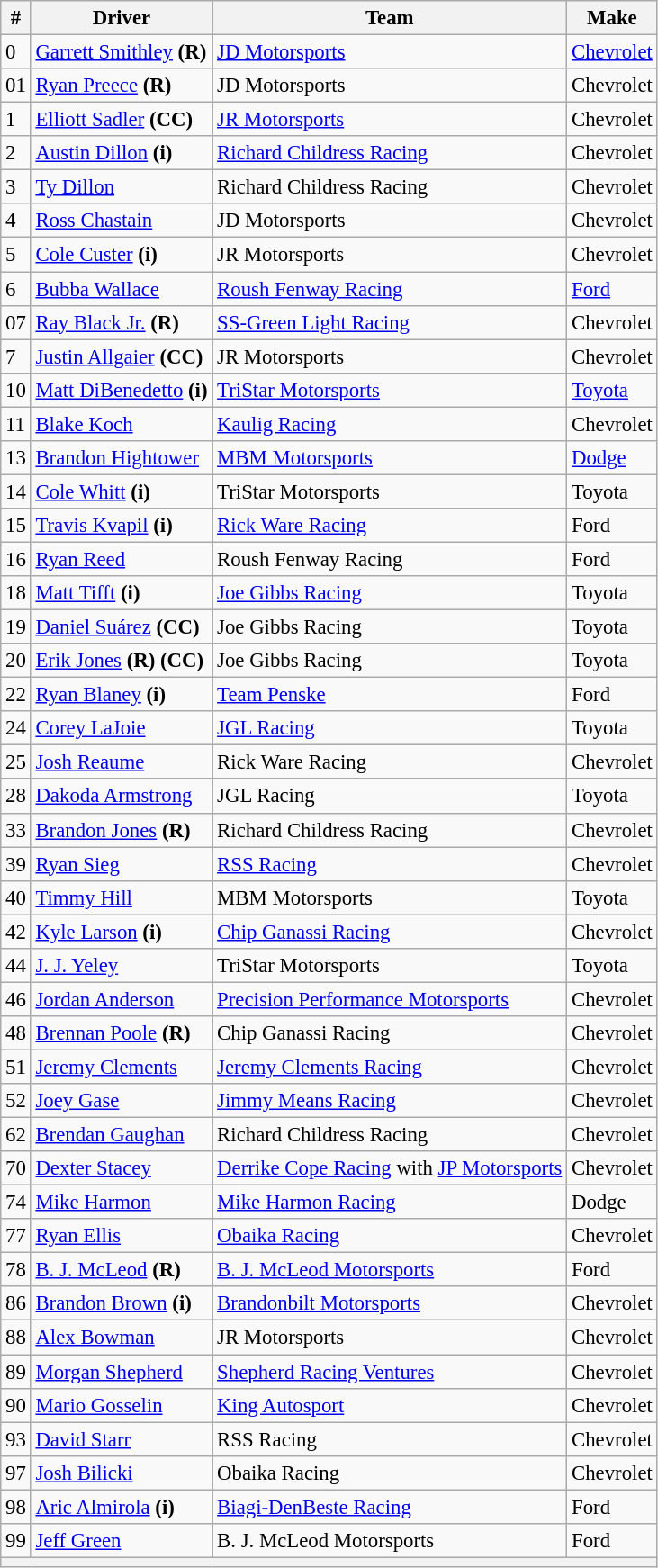<table class="wikitable" style="font-size:95%">
<tr>
<th>#</th>
<th>Driver</th>
<th>Team</th>
<th>Make</th>
</tr>
<tr>
<td>0</td>
<td><a href='#'>Garrett Smithley</a> <strong>(R)</strong></td>
<td><a href='#'>JD Motorsports</a></td>
<td><a href='#'>Chevrolet</a></td>
</tr>
<tr>
<td>01</td>
<td><a href='#'>Ryan Preece</a> <strong>(R)</strong></td>
<td>JD Motorsports</td>
<td>Chevrolet</td>
</tr>
<tr>
<td>1</td>
<td><a href='#'>Elliott Sadler</a> <strong>(CC)</strong></td>
<td><a href='#'>JR Motorsports</a></td>
<td>Chevrolet</td>
</tr>
<tr>
<td>2</td>
<td><a href='#'>Austin Dillon</a> <strong>(i)</strong></td>
<td><a href='#'>Richard Childress Racing</a></td>
<td>Chevrolet</td>
</tr>
<tr>
<td>3</td>
<td><a href='#'>Ty Dillon</a></td>
<td>Richard Childress Racing</td>
<td>Chevrolet</td>
</tr>
<tr>
<td>4</td>
<td><a href='#'>Ross Chastain</a></td>
<td>JD Motorsports</td>
<td>Chevrolet</td>
</tr>
<tr>
<td>5</td>
<td><a href='#'>Cole Custer</a> <strong>(i)</strong></td>
<td>JR Motorsports</td>
<td>Chevrolet</td>
</tr>
<tr>
<td>6</td>
<td><a href='#'>Bubba Wallace</a></td>
<td><a href='#'>Roush Fenway Racing</a></td>
<td><a href='#'>Ford</a></td>
</tr>
<tr>
<td>07</td>
<td><a href='#'>Ray Black Jr.</a> <strong>(R)</strong></td>
<td><a href='#'>SS-Green Light Racing</a></td>
<td>Chevrolet</td>
</tr>
<tr>
<td>7</td>
<td><a href='#'>Justin Allgaier</a> <strong>(CC)</strong></td>
<td>JR Motorsports</td>
<td>Chevrolet</td>
</tr>
<tr>
<td>10</td>
<td><a href='#'>Matt DiBenedetto</a> <strong>(i)</strong></td>
<td><a href='#'>TriStar Motorsports</a></td>
<td><a href='#'>Toyota</a></td>
</tr>
<tr>
<td>11</td>
<td><a href='#'>Blake Koch</a></td>
<td><a href='#'>Kaulig Racing</a></td>
<td>Chevrolet</td>
</tr>
<tr>
<td>13</td>
<td><a href='#'>Brandon Hightower</a></td>
<td><a href='#'>MBM Motorsports</a></td>
<td><a href='#'>Dodge</a></td>
</tr>
<tr>
<td>14</td>
<td><a href='#'>Cole Whitt</a> <strong>(i)</strong></td>
<td>TriStar Motorsports</td>
<td>Toyota</td>
</tr>
<tr>
<td>15</td>
<td><a href='#'>Travis Kvapil</a> <strong>(i)</strong></td>
<td><a href='#'>Rick Ware Racing</a></td>
<td>Ford</td>
</tr>
<tr>
<td>16</td>
<td><a href='#'>Ryan Reed</a></td>
<td>Roush Fenway Racing</td>
<td>Ford</td>
</tr>
<tr>
<td>18</td>
<td><a href='#'>Matt Tifft</a> <strong>(i)</strong></td>
<td><a href='#'>Joe Gibbs Racing</a></td>
<td>Toyota</td>
</tr>
<tr>
<td>19</td>
<td><a href='#'>Daniel Suárez</a> <strong>(CC)</strong></td>
<td>Joe Gibbs Racing</td>
<td>Toyota</td>
</tr>
<tr>
<td>20</td>
<td><a href='#'>Erik Jones</a> <strong>(R)</strong> <strong>(CC)</strong></td>
<td>Joe Gibbs Racing</td>
<td>Toyota</td>
</tr>
<tr>
<td>22</td>
<td><a href='#'>Ryan Blaney</a> <strong>(i)</strong></td>
<td><a href='#'>Team Penske</a></td>
<td>Ford</td>
</tr>
<tr>
<td>24</td>
<td><a href='#'>Corey LaJoie</a></td>
<td><a href='#'>JGL Racing</a></td>
<td>Toyota</td>
</tr>
<tr>
<td>25</td>
<td><a href='#'>Josh Reaume</a></td>
<td>Rick Ware Racing</td>
<td>Chevrolet</td>
</tr>
<tr>
<td>28</td>
<td><a href='#'>Dakoda Armstrong</a></td>
<td>JGL Racing</td>
<td>Toyota</td>
</tr>
<tr>
<td>33</td>
<td><a href='#'>Brandon Jones</a> <strong>(R)</strong></td>
<td>Richard Childress Racing</td>
<td>Chevrolet</td>
</tr>
<tr>
<td>39</td>
<td><a href='#'>Ryan Sieg</a></td>
<td><a href='#'>RSS Racing</a></td>
<td>Chevrolet</td>
</tr>
<tr>
<td>40</td>
<td><a href='#'>Timmy Hill</a></td>
<td>MBM Motorsports</td>
<td>Toyota</td>
</tr>
<tr>
<td>42</td>
<td><a href='#'>Kyle Larson</a> <strong>(i)</strong></td>
<td><a href='#'>Chip Ganassi Racing</a></td>
<td>Chevrolet</td>
</tr>
<tr>
<td>44</td>
<td><a href='#'>J. J. Yeley</a></td>
<td>TriStar Motorsports</td>
<td>Toyota</td>
</tr>
<tr>
<td>46</td>
<td><a href='#'>Jordan Anderson</a></td>
<td><a href='#'>Precision Performance Motorsports</a></td>
<td>Chevrolet</td>
</tr>
<tr>
<td>48</td>
<td><a href='#'>Brennan Poole</a> <strong>(R)</strong></td>
<td>Chip Ganassi Racing</td>
<td>Chevrolet</td>
</tr>
<tr>
<td>51</td>
<td><a href='#'>Jeremy Clements</a></td>
<td><a href='#'>Jeremy Clements Racing</a></td>
<td>Chevrolet</td>
</tr>
<tr>
<td>52</td>
<td><a href='#'>Joey Gase</a></td>
<td><a href='#'>Jimmy Means Racing</a></td>
<td>Chevrolet</td>
</tr>
<tr>
<td>62</td>
<td><a href='#'>Brendan Gaughan</a></td>
<td>Richard Childress Racing</td>
<td>Chevrolet</td>
</tr>
<tr>
<td>70</td>
<td><a href='#'>Dexter Stacey</a></td>
<td><a href='#'>Derrike Cope Racing</a> with <a href='#'>JP Motorsports</a></td>
<td>Chevrolet</td>
</tr>
<tr>
<td>74</td>
<td><a href='#'>Mike Harmon</a></td>
<td><a href='#'>Mike Harmon Racing</a></td>
<td>Dodge</td>
</tr>
<tr>
<td>77</td>
<td><a href='#'>Ryan Ellis</a></td>
<td><a href='#'>Obaika Racing</a></td>
<td>Chevrolet</td>
</tr>
<tr>
<td>78</td>
<td><a href='#'>B. J. McLeod</a> <strong>(R)</strong></td>
<td><a href='#'>B. J. McLeod Motorsports</a></td>
<td>Ford</td>
</tr>
<tr>
<td>86</td>
<td><a href='#'>Brandon Brown</a> <strong>(i)</strong></td>
<td><a href='#'>Brandonbilt Motorsports</a></td>
<td>Chevrolet</td>
</tr>
<tr>
<td>88</td>
<td><a href='#'>Alex Bowman</a></td>
<td>JR Motorsports</td>
<td>Chevrolet</td>
</tr>
<tr>
<td>89</td>
<td><a href='#'>Morgan Shepherd</a></td>
<td><a href='#'>Shepherd Racing Ventures</a></td>
<td>Chevrolet</td>
</tr>
<tr>
<td>90</td>
<td><a href='#'>Mario Gosselin</a></td>
<td><a href='#'>King Autosport</a></td>
<td>Chevrolet</td>
</tr>
<tr>
<td>93</td>
<td><a href='#'>David Starr</a></td>
<td>RSS Racing</td>
<td>Chevrolet</td>
</tr>
<tr>
<td>97</td>
<td><a href='#'>Josh Bilicki</a></td>
<td>Obaika Racing</td>
<td>Chevrolet</td>
</tr>
<tr>
<td>98</td>
<td><a href='#'>Aric Almirola</a> <strong>(i)</strong></td>
<td><a href='#'>Biagi-DenBeste Racing</a></td>
<td>Ford</td>
</tr>
<tr>
<td>99</td>
<td><a href='#'>Jeff Green</a></td>
<td>B. J. McLeod Motorsports</td>
<td>Ford</td>
</tr>
<tr>
<th colspan="4"></th>
</tr>
</table>
